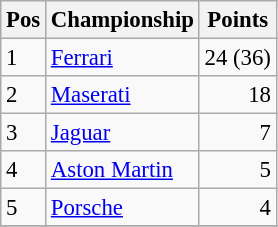<table class="wikitable" style="font-size: 95%;">
<tr>
<th>Pos</th>
<th>Championship</th>
<th>Points</th>
</tr>
<tr>
<td>1</td>
<td> <a href='#'>Ferrari</a></td>
<td align="right">24 (36)</td>
</tr>
<tr>
<td>2</td>
<td> <a href='#'>Maserati</a></td>
<td align="right">18</td>
</tr>
<tr>
<td>3</td>
<td> <a href='#'>Jaguar</a></td>
<td align="right">7</td>
</tr>
<tr>
<td>4</td>
<td> <a href='#'>Aston Martin</a></td>
<td align="right">5</td>
</tr>
<tr>
<td>5</td>
<td> <a href='#'>Porsche</a></td>
<td align="right">4</td>
</tr>
<tr>
</tr>
</table>
